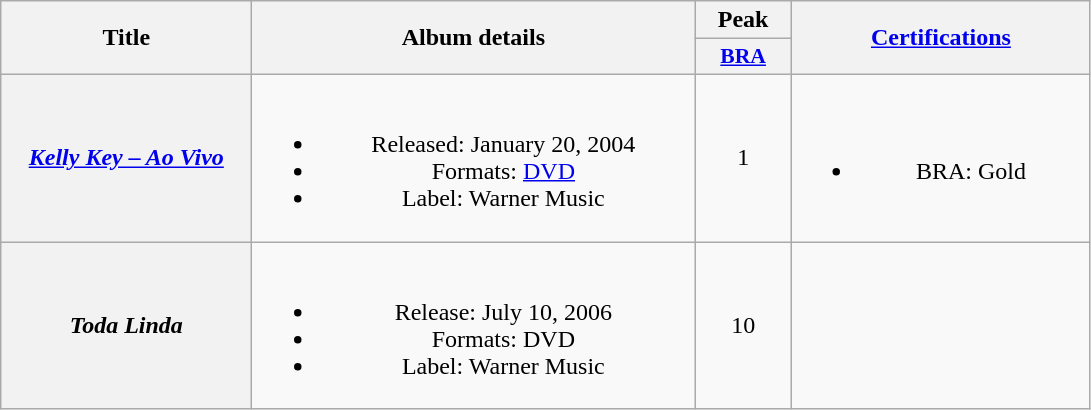<table class="wikitable plainrowheaders" style="text-align:center;" border="1">
<tr>
<th scope="col" rowspan="2" style="width:10em;">Title</th>
<th scope="col" rowspan="2" style="width:18em;">Album details</th>
<th scope="col" colspan="1">Peak</th>
<th scope="col" rowspan="2" style="width:12em;"><a href='#'>Certifications</a></th>
</tr>
<tr>
<th scope="col" style="width:4em;font-size:90%;"><a href='#'>BRA</a><br></th>
</tr>
<tr>
<th scope="row"><em><a href='#'>Kelly Key – Ao Vivo</a></em></th>
<td><br><ul><li>Released: January 20, 2004</li><li>Formats: <a href='#'>DVD</a></li><li>Label: Warner Music</li></ul></td>
<td>1</td>
<td><br><ul><li>BRA: Gold</li></ul></td>
</tr>
<tr>
<th scope="row"><em>Toda Linda</em></th>
<td><br><ul><li>Release: July 10, 2006</li><li>Formats: DVD</li><li>Label: Warner Music</li></ul></td>
<td>10</td>
<td></td>
</tr>
</table>
